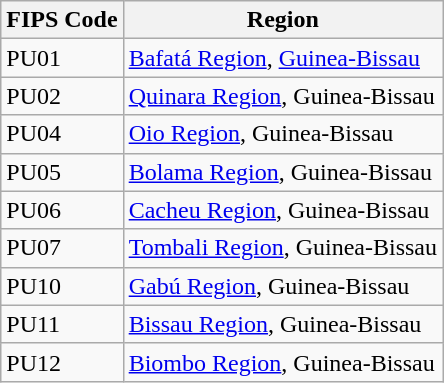<table class="wikitable">
<tr>
<th>FIPS Code</th>
<th>Region</th>
</tr>
<tr>
<td>PU01</td>
<td><a href='#'>Bafatá Region</a>, <a href='#'>Guinea-Bissau</a></td>
</tr>
<tr>
<td>PU02</td>
<td><a href='#'>Quinara Region</a>, Guinea-Bissau</td>
</tr>
<tr>
<td>PU04</td>
<td><a href='#'>Oio Region</a>, Guinea-Bissau</td>
</tr>
<tr>
<td>PU05</td>
<td><a href='#'>Bolama Region</a>, Guinea-Bissau</td>
</tr>
<tr>
<td>PU06</td>
<td><a href='#'>Cacheu Region</a>, Guinea-Bissau</td>
</tr>
<tr>
<td>PU07</td>
<td><a href='#'>Tombali Region</a>, Guinea-Bissau</td>
</tr>
<tr>
<td>PU10</td>
<td><a href='#'>Gabú Region</a>, Guinea-Bissau</td>
</tr>
<tr>
<td>PU11</td>
<td><a href='#'>Bissau Region</a>, Guinea-Bissau</td>
</tr>
<tr>
<td>PU12</td>
<td><a href='#'>Biombo Region</a>, Guinea-Bissau</td>
</tr>
</table>
